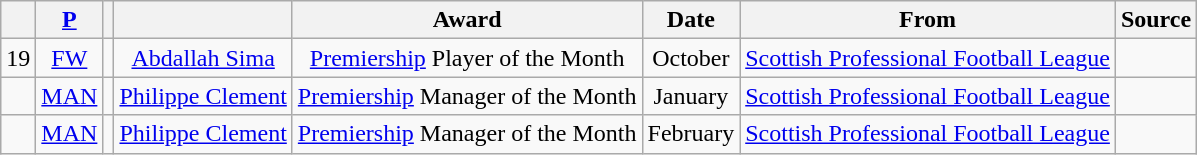<table class="wikitable sortable" style="text-align: center;">
<tr>
<th><br></th>
<th><a href='#'>P</a><br></th>
<th><br></th>
<th><br></th>
<th>Award</th>
<th>Date</th>
<th>From</th>
<th>Source</th>
</tr>
<tr>
<td>19</td>
<td><a href='#'>FW</a></td>
<td></td>
<td><a href='#'>Abdallah Sima</a></td>
<td><a href='#'>Premiership</a> Player of the Month</td>
<td>October</td>
<td><a href='#'>Scottish Professional Football League</a></td>
<td></td>
</tr>
<tr>
<td></td>
<td><a href='#'>MAN</a></td>
<td></td>
<td><a href='#'>Philippe Clement</a></td>
<td><a href='#'>Premiership</a> Manager of the Month</td>
<td>January</td>
<td><a href='#'>Scottish Professional Football League</a></td>
<td></td>
</tr>
<tr>
<td></td>
<td><a href='#'>MAN</a></td>
<td></td>
<td><a href='#'>Philippe Clement</a></td>
<td><a href='#'>Premiership</a> Manager of the Month</td>
<td>February</td>
<td><a href='#'>Scottish Professional Football League</a></td>
<td></td>
</tr>
</table>
